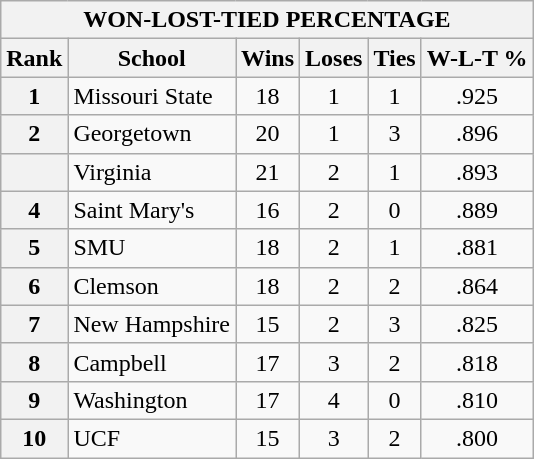<table class="wikitable">
<tr>
<th colspan=7>WON-LOST-TIED PERCENTAGE</th>
</tr>
<tr>
<th>Rank</th>
<th>School</th>
<th>Wins</th>
<th>Loses</th>
<th>Ties</th>
<th>W-L-T %</th>
</tr>
<tr>
<th>1</th>
<td>Missouri State</td>
<td style="text-align:center;">18</td>
<td style="text-align:center;">1</td>
<td style="text-align:center;">1</td>
<td style="text-align:center;">.925</td>
</tr>
<tr>
<th>2</th>
<td>Georgetown</td>
<td style="text-align:center;">20</td>
<td style="text-align:center;">1</td>
<td style="text-align:center;">3</td>
<td style="text-align:center;">.896</td>
</tr>
<tr>
<th></th>
<td>Virginia</td>
<td style="text-align:center;">21</td>
<td style="text-align:center;">2</td>
<td style="text-align:center;">1</td>
<td style="text-align:center;">.893</td>
</tr>
<tr>
<th>4</th>
<td>Saint Mary's</td>
<td style="text-align:center;">16</td>
<td style="text-align:center;">2</td>
<td style="text-align:center;">0</td>
<td style="text-align:center;">.889</td>
</tr>
<tr>
<th>5</th>
<td>SMU</td>
<td style="text-align:center;">18</td>
<td style="text-align:center;">2</td>
<td style="text-align:center;">1</td>
<td style="text-align:center;">.881</td>
</tr>
<tr>
<th>6</th>
<td>Clemson</td>
<td style="text-align:center;">18</td>
<td style="text-align:center;">2</td>
<td style="text-align:center;">2</td>
<td style="text-align:center;">.864</td>
</tr>
<tr>
<th>7</th>
<td>New Hampshire</td>
<td style="text-align:center;">15</td>
<td style="text-align:center;">2</td>
<td style="text-align:center;">3</td>
<td style="text-align:center;">.825</td>
</tr>
<tr>
<th>8</th>
<td>Campbell</td>
<td style="text-align:center;">17</td>
<td style="text-align:center;">3</td>
<td style="text-align:center;">2</td>
<td style="text-align:center;">.818</td>
</tr>
<tr>
<th>9</th>
<td>Washington</td>
<td style="text-align:center;">17</td>
<td style="text-align:center;">4</td>
<td style="text-align:center;">0</td>
<td style="text-align:center;">.810</td>
</tr>
<tr>
<th>10</th>
<td>UCF</td>
<td style="text-align:center;">15</td>
<td style="text-align:center;">3</td>
<td style="text-align:center;">2</td>
<td style="text-align:center;">.800</td>
</tr>
</table>
